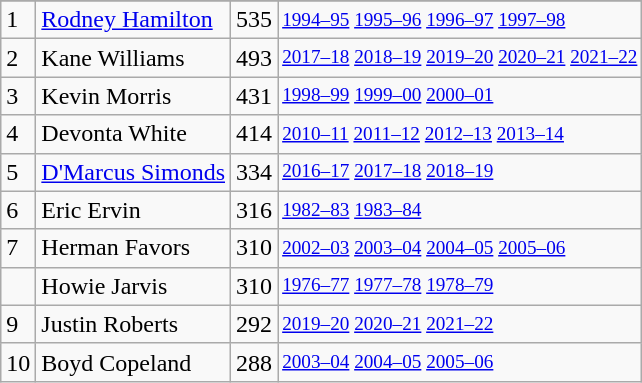<table class="wikitable">
<tr>
</tr>
<tr>
<td>1</td>
<td><a href='#'>Rodney Hamilton</a></td>
<td>535</td>
<td style="font-size:80%;"><a href='#'>1994–95</a> <a href='#'>1995–96</a> <a href='#'>1996–97</a> <a href='#'>1997–98</a></td>
</tr>
<tr>
<td>2</td>
<td>Kane Williams</td>
<td>493</td>
<td style="font-size:80%;"><a href='#'>2017–18</a> <a href='#'>2018–19</a> <a href='#'>2019–20</a> <a href='#'>2020–21</a> <a href='#'>2021–22</a></td>
</tr>
<tr>
<td>3</td>
<td>Kevin Morris</td>
<td>431</td>
<td style="font-size:80%;"><a href='#'>1998–99</a> <a href='#'>1999–00</a> <a href='#'>2000–01</a></td>
</tr>
<tr>
<td>4</td>
<td>Devonta White</td>
<td>414</td>
<td style="font-size:80%;"><a href='#'>2010–11</a> <a href='#'>2011–12</a> <a href='#'>2012–13</a> <a href='#'>2013–14</a></td>
</tr>
<tr>
<td>5</td>
<td><a href='#'>D'Marcus Simonds</a></td>
<td>334</td>
<td style="font-size:80%;"><a href='#'>2016–17</a> <a href='#'>2017–18</a> <a href='#'>2018–19</a></td>
</tr>
<tr>
<td>6</td>
<td>Eric Ervin</td>
<td>316</td>
<td style="font-size:80%;"><a href='#'>1982–83</a> <a href='#'>1983–84</a></td>
</tr>
<tr>
<td>7</td>
<td>Herman Favors</td>
<td>310</td>
<td style="font-size:80%;"><a href='#'>2002–03</a> <a href='#'>2003–04</a> <a href='#'>2004–05</a> <a href='#'>2005–06</a></td>
</tr>
<tr>
<td></td>
<td>Howie Jarvis</td>
<td>310</td>
<td style="font-size:80%;"><a href='#'>1976–77</a> <a href='#'>1977–78</a> <a href='#'>1978–79</a></td>
</tr>
<tr>
<td>9</td>
<td>Justin Roberts</td>
<td>292</td>
<td style="font-size:80%;"><a href='#'>2019–20</a> <a href='#'>2020–21</a> <a href='#'>2021–22</a></td>
</tr>
<tr>
<td>10</td>
<td>Boyd Copeland</td>
<td>288</td>
<td style="font-size:80%;"><a href='#'>2003–04</a> <a href='#'>2004–05</a> <a href='#'>2005–06</a></td>
</tr>
</table>
